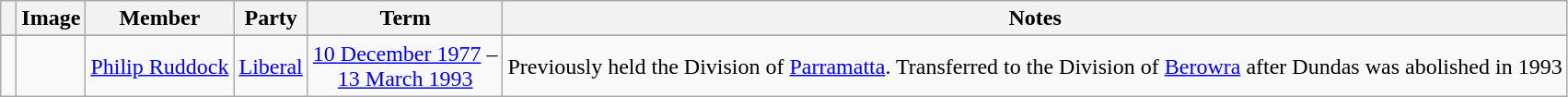<table class=wikitable style="text-align:center">
<tr>
<th></th>
<th>Image</th>
<th>Member</th>
<th>Party</th>
<th>Term</th>
<th>Notes</th>
</tr>
<tr>
</tr>
<tr>
<td> </td>
<td></td>
<td><a href='#'>Philip Ruddock</a><br></td>
<td><a href='#'>Liberal</a></td>
<td nowrap><a href='#'>10 December 1977</a> –<br><a href='#'>13 March 1993</a></td>
<td>Previously held the Division of <a href='#'>Parramatta</a>. Transferred to the Division of <a href='#'>Berowra</a> after Dundas was abolished in 1993</td>
</tr>
</table>
